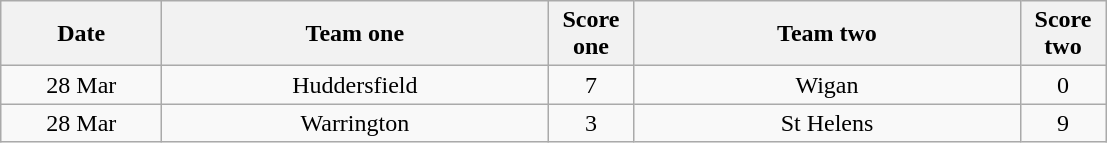<table class="wikitable" style="text-align: center">
<tr>
<th width=100>Date</th>
<th width=250>Team one</th>
<th width=50>Score one</th>
<th width=250>Team two</th>
<th width=50>Score two</th>
</tr>
<tr>
<td>28 Mar</td>
<td>Huddersfield</td>
<td>7</td>
<td>Wigan</td>
<td>0</td>
</tr>
<tr>
<td>28 Mar</td>
<td>Warrington</td>
<td>3</td>
<td>St Helens</td>
<td>9</td>
</tr>
</table>
